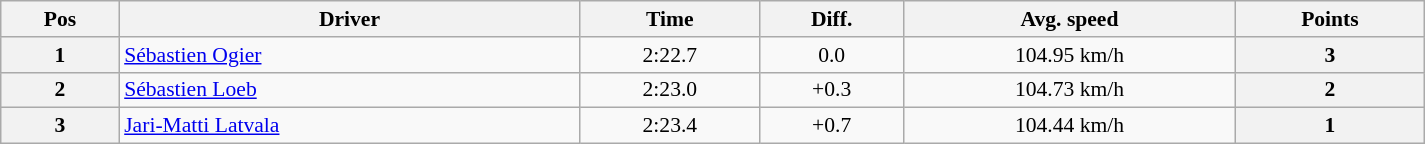<table class="wikitable" width=80% style="text-align: center; font-size: 90%; max-width: 950px;">
<tr>
<th>Pos</th>
<th>Driver</th>
<th>Time</th>
<th>Diff.</th>
<th>Avg. speed</th>
<th>Points</th>
</tr>
<tr>
<th>1</th>
<td align="left"> <a href='#'>Sébastien Ogier</a></td>
<td>2:22.7</td>
<td>0.0</td>
<td>104.95 km/h</td>
<th>3</th>
</tr>
<tr>
<th>2</th>
<td align="left"> <a href='#'>Sébastien Loeb</a></td>
<td>2:23.0</td>
<td>+0.3</td>
<td>104.73 km/h</td>
<th>2</th>
</tr>
<tr>
<th>3</th>
<td align="left"> <a href='#'>Jari-Matti Latvala</a></td>
<td>2:23.4</td>
<td>+0.7</td>
<td>104.44 km/h</td>
<th>1</th>
</tr>
</table>
